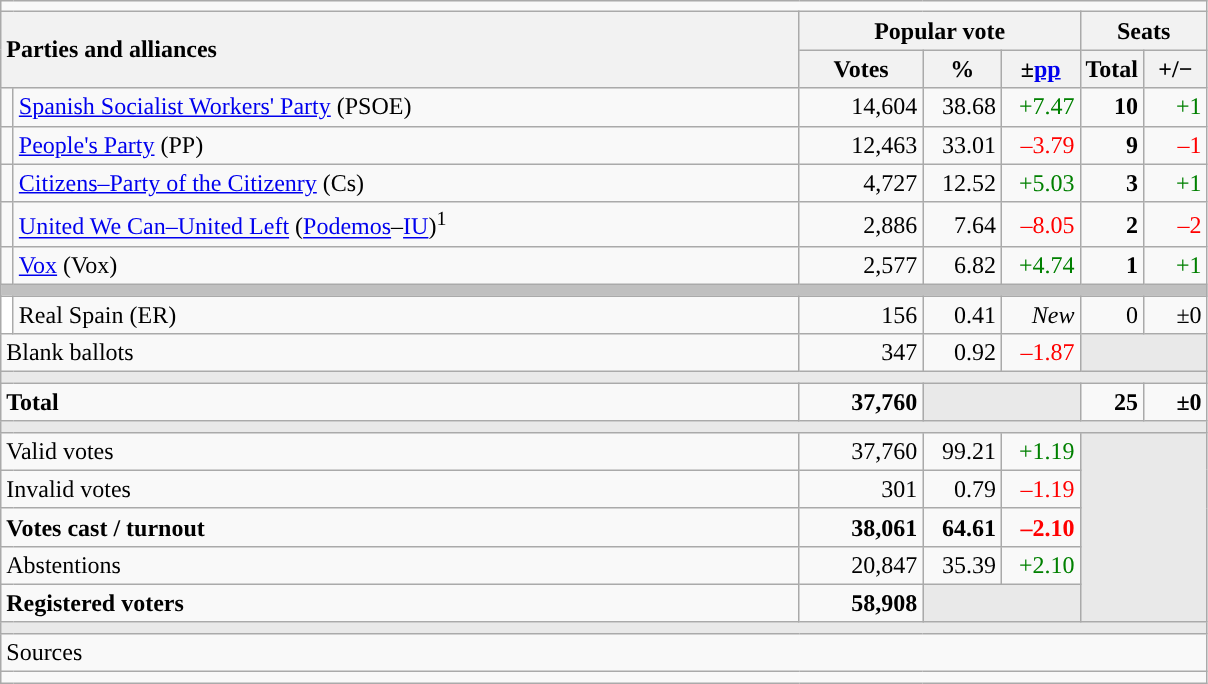<table class="wikitable" style="text-align:right;">
<tr>
<td colspan="7"></td>
</tr>
<tr>
<th style="text-align:left;" rowspan="2" colspan="2" width="525">Parties and alliances</th>
<th colspan="3">Popular vote</th>
<th colspan="2">Seats</th>
</tr>
<tr>
<th width="75">Votes</th>
<th width="45">%</th>
<th width="45">±<a href='#'>pp</a></th>
<th width="35">Total</th>
<th width="35">+/−</th>
</tr>
<tr>
<td width="1" style="color:inherit;background:"></td>
<td align="left"><a href='#'>Spanish Socialist Workers' Party</a> (PSOE)</td>
<td>14,604</td>
<td>38.68</td>
<td style="color:green;">+7.47</td>
<td><strong>10</strong></td>
<td style="color:green;">+1</td>
</tr>
<tr>
<td style="color:inherit;background:"></td>
<td align="left"><a href='#'>People's Party</a> (PP)</td>
<td>12,463</td>
<td>33.01</td>
<td style="color:red;">–3.79</td>
<td><strong>9</strong></td>
<td style="color:red;">–1</td>
</tr>
<tr>
<td style="color:inherit;background:"></td>
<td align="left"><a href='#'>Citizens–Party of the Citizenry</a> (Cs)</td>
<td>4,727</td>
<td>12.52</td>
<td style="color:green;">+5.03</td>
<td><strong>3</strong></td>
<td style="color:green;">+1</td>
</tr>
<tr>
<td style="color:inherit;background:"></td>
<td align="left"><a href='#'>United We Can–United Left</a> (<a href='#'>Podemos</a>–<a href='#'>IU</a>)<sup>1</sup></td>
<td>2,886</td>
<td>7.64</td>
<td style="color:red;">–8.05</td>
<td><strong>2</strong></td>
<td style="color:red;">–2</td>
</tr>
<tr>
<td style="color:inherit;background:"></td>
<td align="left"><a href='#'>Vox</a> (Vox)</td>
<td>2,577</td>
<td>6.82</td>
<td style="color:green;">+4.74</td>
<td><strong>1</strong></td>
<td style="color:green;">+1</td>
</tr>
<tr>
<td colspan="7" bgcolor="#C0C0C0"></td>
</tr>
<tr>
<td bgcolor="white"></td>
<td align="left">Real Spain (ER)</td>
<td>156</td>
<td>0.41</td>
<td><em>New</em></td>
<td>0</td>
<td>±0</td>
</tr>
<tr>
<td align="left" colspan="2">Blank ballots</td>
<td>347</td>
<td>0.92</td>
<td style="color:red;">–1.87</td>
<td bgcolor="#E9E9E9" colspan="2"></td>
</tr>
<tr>
<td colspan="7" bgcolor="#E9E9E9"></td>
</tr>
<tr style="font-weight:bold;">
<td align="left" colspan="2">Total</td>
<td>37,760</td>
<td bgcolor="#E9E9E9" colspan="2"></td>
<td>25</td>
<td>±0</td>
</tr>
<tr>
<td colspan="7" bgcolor="#E9E9E9"></td>
</tr>
<tr>
<td align="left" colspan="2">Valid votes</td>
<td>37,760</td>
<td>99.21</td>
<td style="color:green;">+1.19</td>
<td bgcolor="#E9E9E9" colspan="2" rowspan="5"></td>
</tr>
<tr>
<td align="left" colspan="2">Invalid votes</td>
<td>301</td>
<td>0.79</td>
<td style="color:red;">–1.19</td>
</tr>
<tr style="font-weight:bold;">
<td align="left" colspan="2">Votes cast / turnout</td>
<td>38,061</td>
<td>64.61</td>
<td style="color:red;">–2.10</td>
</tr>
<tr>
<td align="left" colspan="2">Abstentions</td>
<td>20,847</td>
<td>35.39</td>
<td style="color:green;">+2.10</td>
</tr>
<tr style="font-weight:bold;">
<td align="left" colspan="2">Registered voters</td>
<td>58,908</td>
<td bgcolor="#E9E9E9" colspan="2"></td>
</tr>
<tr>
<td colspan="7" bgcolor="#E9E9E9"></td>
</tr>
<tr>
<td align="left" colspan="7">Sources</td>
</tr>
<tr>
<td colspan="7" style="text-align:left; max-width:790px;"></td>
</tr>
</table>
